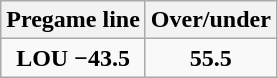<table class="wikitable">
<tr align="center">
<th style=>Pregame line</th>
<th style=>Over/under</th>
</tr>
<tr align="center">
<td><strong>LOU −43.5</strong></td>
<td><strong>55.5</strong></td>
</tr>
</table>
